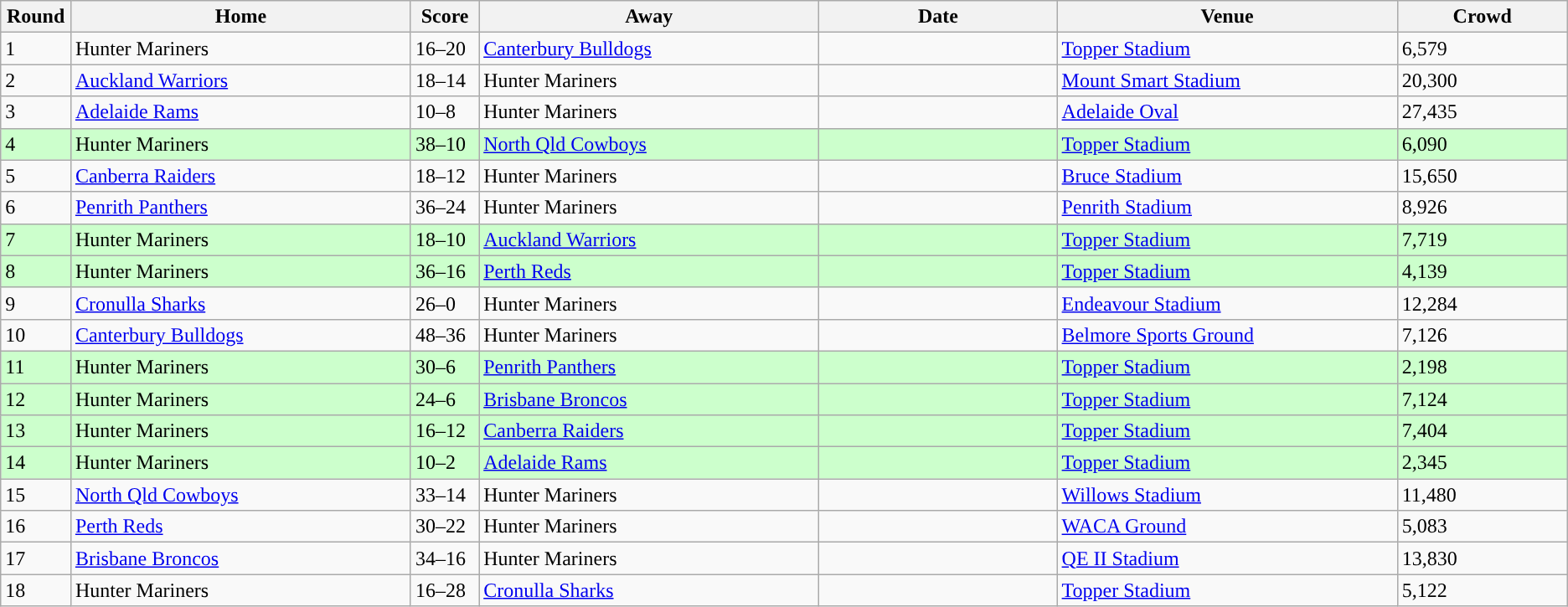<table class="wikitable sortable">
<tr>
<th width=02%>Round</th>
<th width=20%>Home</th>
<th width=04%>Score</th>
<th width=20%>Away</th>
<th width=14%>Date</th>
<th width=20%>Venue</th>
<th width=10%>Crowd</th>
</tr>
<tr>
<td>1</td>
<td align=left>Hunter Mariners</td>
<td>16–20</td>
<td align=left><a href='#'>Canterbury Bulldogs</a></td>
<td></td>
<td><a href='#'>Topper Stadium</a></td>
<td>6,579</td>
</tr>
<tr>
<td>2</td>
<td align=left><a href='#'>Auckland Warriors</a></td>
<td>18–14</td>
<td align=left>Hunter Mariners</td>
<td></td>
<td><a href='#'>Mount Smart Stadium</a></td>
<td>20,300</td>
</tr>
<tr>
<td>3</td>
<td align=left><a href='#'>Adelaide Rams</a></td>
<td>10–8</td>
<td align=left>Hunter Mariners</td>
<td></td>
<td><a href='#'>Adelaide Oval</a></td>
<td>27,435</td>
</tr>
<tr style="background:#cfc;">
<td>4</td>
<td align=left>Hunter Mariners</td>
<td>38–10</td>
<td align=left><a href='#'>North Qld Cowboys</a></td>
<td></td>
<td><a href='#'>Topper Stadium</a></td>
<td>6,090</td>
</tr>
<tr>
<td>5</td>
<td align=left><a href='#'>Canberra Raiders</a></td>
<td>18–12</td>
<td align=left>Hunter Mariners</td>
<td></td>
<td><a href='#'>Bruce Stadium</a></td>
<td>15,650</td>
</tr>
<tr>
<td>6</td>
<td align=left><a href='#'>Penrith Panthers</a></td>
<td>36–24</td>
<td align=left>Hunter Mariners</td>
<td></td>
<td><a href='#'>Penrith Stadium</a></td>
<td>8,926</td>
</tr>
<tr style="background:#cfc;">
<td>7</td>
<td align=left>Hunter Mariners</td>
<td>18–10</td>
<td align=left><a href='#'>Auckland Warriors</a></td>
<td></td>
<td><a href='#'>Topper Stadium</a></td>
<td>7,719</td>
</tr>
<tr style="background:#cfc;">
<td>8</td>
<td align=left>Hunter Mariners</td>
<td>36–16</td>
<td align=left><a href='#'>Perth Reds</a></td>
<td></td>
<td><a href='#'>Topper Stadium</a></td>
<td>4,139</td>
</tr>
<tr>
<td>9</td>
<td align=left><a href='#'>Cronulla Sharks</a></td>
<td>26–0</td>
<td align=left>Hunter Mariners</td>
<td></td>
<td><a href='#'>Endeavour Stadium</a></td>
<td>12,284</td>
</tr>
<tr>
<td>10</td>
<td align=left><a href='#'>Canterbury Bulldogs</a></td>
<td>48–36</td>
<td align=left>Hunter Mariners</td>
<td></td>
<td><a href='#'>Belmore Sports Ground</a></td>
<td>7,126</td>
</tr>
<tr style="background:#cfc;">
<td>11</td>
<td align=left>Hunter Mariners</td>
<td>30–6</td>
<td align=left><a href='#'>Penrith Panthers</a></td>
<td></td>
<td><a href='#'>Topper Stadium</a></td>
<td>2,198</td>
</tr>
<tr style="background:#cfc;">
<td>12</td>
<td align=left>Hunter Mariners</td>
<td>24–6</td>
<td align=left><a href='#'>Brisbane Broncos</a></td>
<td></td>
<td><a href='#'>Topper Stadium</a></td>
<td>7,124</td>
</tr>
<tr style="background:#cfc;">
<td>13</td>
<td align=left>Hunter Mariners</td>
<td>16–12</td>
<td align=left><a href='#'>Canberra Raiders</a></td>
<td></td>
<td><a href='#'>Topper Stadium</a></td>
<td>7,404</td>
</tr>
<tr style="background:#cfc;">
<td>14</td>
<td align=left>Hunter Mariners</td>
<td>10–2</td>
<td align=left><a href='#'>Adelaide Rams</a></td>
<td></td>
<td><a href='#'>Topper Stadium</a></td>
<td>2,345</td>
</tr>
<tr>
<td>15</td>
<td align=left><a href='#'>North Qld Cowboys</a></td>
<td>33–14</td>
<td align=left>Hunter Mariners</td>
<td></td>
<td><a href='#'>Willows Stadium</a></td>
<td>11,480</td>
</tr>
<tr>
<td>16</td>
<td align=left><a href='#'>Perth Reds</a></td>
<td>30–22</td>
<td align=left>Hunter Mariners</td>
<td></td>
<td><a href='#'>WACA Ground</a></td>
<td>5,083</td>
</tr>
<tr>
<td>17</td>
<td align=left><a href='#'>Brisbane Broncos</a></td>
<td>34–16</td>
<td align=left>Hunter Mariners</td>
<td></td>
<td><a href='#'>QE II Stadium</a></td>
<td>13,830</td>
</tr>
<tr>
<td>18</td>
<td align=left>Hunter Mariners</td>
<td>16–28</td>
<td align=left><a href='#'>Cronulla Sharks</a></td>
<td></td>
<td><a href='#'>Topper Stadium</a></td>
<td>5,122</td>
</tr>
</table>
